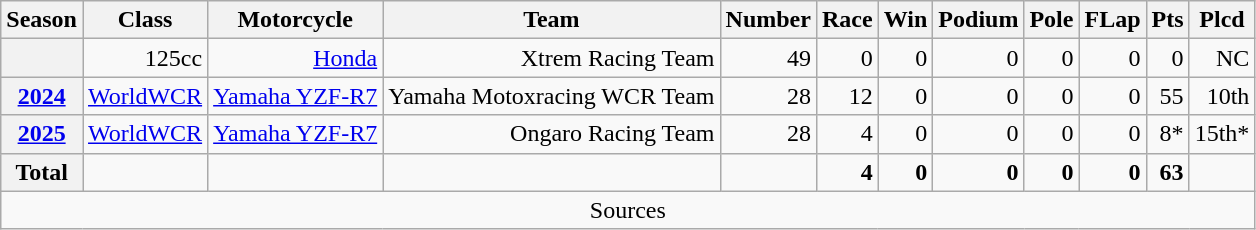<table class="wikitable">
<tr>
<th>Season</th>
<th>Class</th>
<th>Motorcycle</th>
<th>Team</th>
<th>Number</th>
<th>Race</th>
<th>Win</th>
<th>Podium</th>
<th>Pole</th>
<th>FLap</th>
<th>Pts</th>
<th>Plcd</th>
</tr>
<tr align="right">
<th></th>
<td>125cc</td>
<td><a href='#'>Honda</a></td>
<td>Xtrem Racing Team</td>
<td>49</td>
<td>0</td>
<td>0</td>
<td>0</td>
<td>0</td>
<td>0</td>
<td>0</td>
<td>NC</td>
</tr>
<tr align="right">
<th><a href='#'>2024</a></th>
<td><a href='#'>WorldWCR</a></td>
<td><a href='#'>Yamaha YZF-R7</a></td>
<td>Yamaha Motoxracing WCR Team</td>
<td>28</td>
<td>12</td>
<td>0</td>
<td>0</td>
<td>0</td>
<td>0</td>
<td>55</td>
<td>10th</td>
</tr>
<tr align="right">
<th><a href='#'>2025</a></th>
<td><a href='#'>WorldWCR</a></td>
<td><a href='#'>Yamaha YZF-R7</a></td>
<td>Ongaro Racing Team</td>
<td>28</td>
<td>4</td>
<td>0</td>
<td>0</td>
<td>0</td>
<td>0</td>
<td>8*</td>
<td>15th*</td>
</tr>
<tr align="right">
<th>Total</th>
<td></td>
<td></td>
<td></td>
<td></td>
<td><strong>4</strong></td>
<td><strong>0</strong></td>
<td><strong>0</strong></td>
<td><strong>0</strong></td>
<td><strong>0</strong></td>
<td><strong>63</strong></td>
<td></td>
</tr>
<tr align="center">
<td colspan="12">Sources </td>
</tr>
</table>
